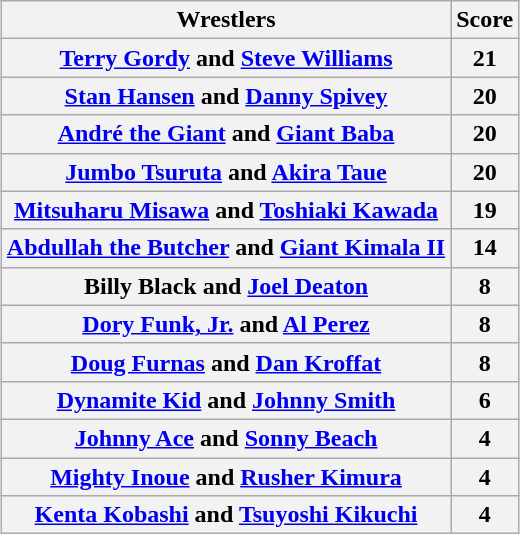<table class="wikitable" style="margin: 1em auto 1em auto">
<tr>
<th>Wrestlers</th>
<th>Score</th>
</tr>
<tr>
<th><a href='#'>Terry Gordy</a> and <a href='#'>Steve Williams</a></th>
<th>21</th>
</tr>
<tr>
<th><a href='#'>Stan Hansen</a> and <a href='#'>Danny Spivey</a></th>
<th>20</th>
</tr>
<tr>
<th><a href='#'>André the Giant</a> and <a href='#'>Giant Baba</a></th>
<th>20</th>
</tr>
<tr>
<th><a href='#'>Jumbo Tsuruta</a> and <a href='#'>Akira Taue</a></th>
<th>20</th>
</tr>
<tr>
<th><a href='#'>Mitsuharu Misawa</a> and <a href='#'>Toshiaki Kawada</a></th>
<th>19</th>
</tr>
<tr>
<th><a href='#'>Abdullah the Butcher</a> and <a href='#'>Giant Kimala II</a></th>
<th>14</th>
</tr>
<tr>
<th>Billy Black and <a href='#'>Joel Deaton</a></th>
<th>8</th>
</tr>
<tr>
<th><a href='#'>Dory Funk, Jr.</a> and <a href='#'>Al Perez</a></th>
<th>8</th>
</tr>
<tr>
<th><a href='#'>Doug Furnas</a> and <a href='#'>Dan Kroffat</a></th>
<th>8</th>
</tr>
<tr>
<th><a href='#'>Dynamite Kid</a> and <a href='#'>Johnny Smith</a></th>
<th>6</th>
</tr>
<tr>
<th><a href='#'>Johnny Ace</a> and <a href='#'>Sonny Beach</a></th>
<th>4</th>
</tr>
<tr>
<th><a href='#'>Mighty Inoue</a> and <a href='#'>Rusher Kimura</a></th>
<th>4</th>
</tr>
<tr>
<th><a href='#'>Kenta Kobashi</a> and <a href='#'>Tsuyoshi Kikuchi</a></th>
<th>4</th>
</tr>
</table>
